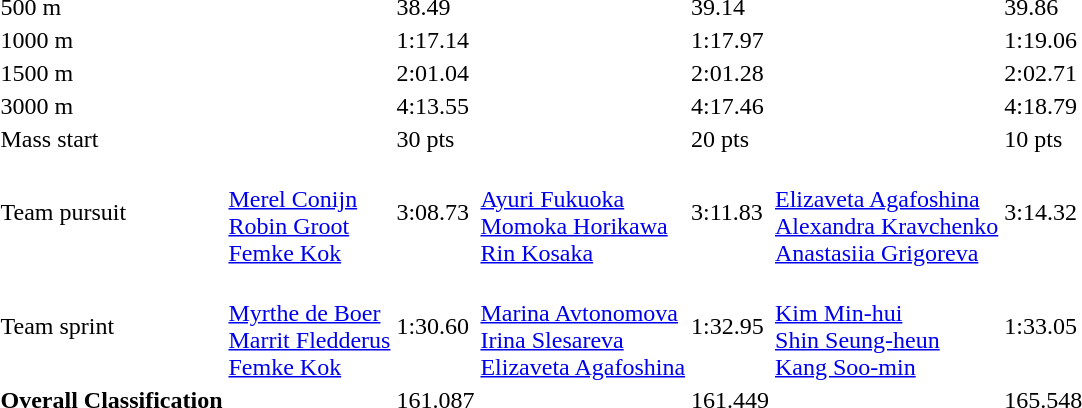<table>
<tr>
<td>500 m</td>
<td></td>
<td>38.49</td>
<td></td>
<td>39.14</td>
<td></td>
<td>39.86</td>
</tr>
<tr>
<td>1000 m</td>
<td></td>
<td>1:17.14</td>
<td></td>
<td>1:17.97</td>
<td></td>
<td>1:19.06</td>
</tr>
<tr>
<td>1500 m</td>
<td></td>
<td>2:01.04</td>
<td></td>
<td>2:01.28</td>
<td></td>
<td>2:02.71</td>
</tr>
<tr>
<td>3000 m</td>
<td></td>
<td>4:13.55</td>
<td></td>
<td>4:17.46</td>
<td></td>
<td>4:18.79</td>
</tr>
<tr>
<td>Mass start</td>
<td></td>
<td>30 pts</td>
<td></td>
<td>20 pts</td>
<td></td>
<td>10 pts</td>
</tr>
<tr>
<td>Team pursuit</td>
<td><br><a href='#'>Merel Conijn</a><br><a href='#'>Robin Groot</a><br><a href='#'>Femke Kok</a></td>
<td>3:08.73</td>
<td><br><a href='#'>Ayuri Fukuoka</a><br><a href='#'>Momoka Horikawa</a><br><a href='#'>Rin Kosaka</a></td>
<td>3:11.83</td>
<td><br><a href='#'>Elizaveta Agafoshina</a><br><a href='#'>Alexandra Kravchenko</a><br><a href='#'>Anastasiia Grigoreva</a></td>
<td>3:14.32</td>
</tr>
<tr>
<td>Team sprint</td>
<td><br><a href='#'>Myrthe de Boer</a><br><a href='#'>Marrit Fledderus</a><br><a href='#'>Femke Kok</a></td>
<td>1:30.60</td>
<td><br><a href='#'>Marina Avtonomova</a><br><a href='#'>Irina Slesareva</a><br><a href='#'>Elizaveta Agafoshina</a></td>
<td>1:32.95</td>
<td><br><a href='#'>Kim Min-hui</a><br><a href='#'>Shin Seung-heun</a><br><a href='#'>Kang Soo-min</a></td>
<td>1:33.05</td>
</tr>
<tr>
<td align=left><strong>Overall Classification</strong></td>
<td></td>
<td>161.087</td>
<td></td>
<td>161.449</td>
<td></td>
<td>165.548</td>
</tr>
</table>
